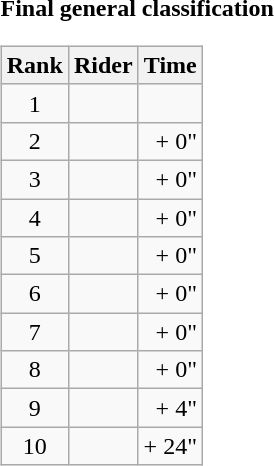<table>
<tr>
<td><strong>Final general classification</strong><br><table class="wikitable">
<tr>
<th scope="col">Rank</th>
<th scope="col">Rider</th>
<th scope="col">Time</th>
</tr>
<tr>
<td style="text-align:center;">1</td>
<td></td>
<td style="text-align:right;"></td>
</tr>
<tr>
<td style="text-align:center;">2</td>
<td></td>
<td style="text-align:right;">+ 0"</td>
</tr>
<tr>
<td style="text-align:center;">3</td>
<td></td>
<td style="text-align:right;">+ 0"</td>
</tr>
<tr>
<td style="text-align:center;">4</td>
<td></td>
<td style="text-align:right;">+ 0"</td>
</tr>
<tr>
<td style="text-align:center;">5</td>
<td></td>
<td style="text-align:right;">+ 0"</td>
</tr>
<tr>
<td style="text-align:center;">6</td>
<td></td>
<td style="text-align:right;">+ 0"</td>
</tr>
<tr>
<td style="text-align:center;">7</td>
<td></td>
<td style="text-align:right;">+ 0"</td>
</tr>
<tr>
<td style="text-align:center;">8</td>
<td></td>
<td style="text-align:right;">+ 0"</td>
</tr>
<tr>
<td style="text-align:center;">9</td>
<td></td>
<td style="text-align:right;">+ 4"</td>
</tr>
<tr>
<td style="text-align:center;">10</td>
<td></td>
<td style="text-align:right;">+ 24"</td>
</tr>
</table>
</td>
</tr>
</table>
